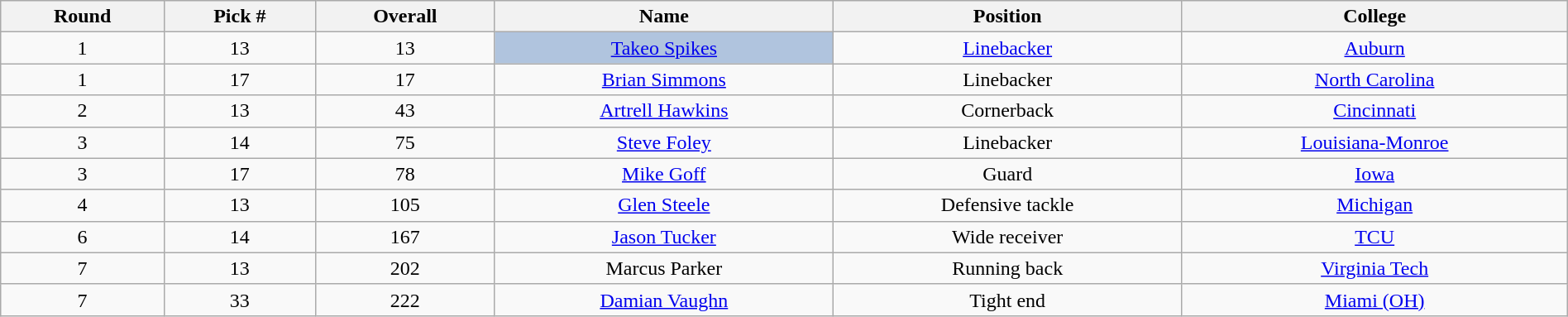<table class="wikitable sortable sortable" style="width: 100%; text-align:center">
<tr>
<th>Round</th>
<th>Pick #</th>
<th>Overall</th>
<th>Name</th>
<th>Position</th>
<th>College</th>
</tr>
<tr>
<td>1</td>
<td>13</td>
<td>13</td>
<td bgcolor=lightsteelblue><a href='#'>Takeo Spikes</a></td>
<td><a href='#'>Linebacker</a></td>
<td><a href='#'>Auburn</a></td>
</tr>
<tr>
<td>1</td>
<td>17</td>
<td>17</td>
<td><a href='#'>Brian Simmons</a></td>
<td>Linebacker</td>
<td><a href='#'>North Carolina</a></td>
</tr>
<tr>
<td>2</td>
<td>13</td>
<td>43</td>
<td><a href='#'>Artrell Hawkins</a></td>
<td>Cornerback</td>
<td><a href='#'>Cincinnati</a></td>
</tr>
<tr>
<td>3</td>
<td>14</td>
<td>75</td>
<td><a href='#'>Steve Foley</a></td>
<td>Linebacker</td>
<td><a href='#'>Louisiana-Monroe</a></td>
</tr>
<tr>
<td>3</td>
<td>17</td>
<td>78</td>
<td><a href='#'>Mike Goff</a></td>
<td>Guard</td>
<td><a href='#'>Iowa</a></td>
</tr>
<tr>
<td>4</td>
<td>13</td>
<td>105</td>
<td><a href='#'>Glen Steele</a></td>
<td>Defensive tackle</td>
<td><a href='#'>Michigan</a></td>
</tr>
<tr>
<td>6</td>
<td>14</td>
<td>167</td>
<td><a href='#'>Jason Tucker</a></td>
<td>Wide receiver</td>
<td><a href='#'>TCU</a></td>
</tr>
<tr>
<td>7</td>
<td>13</td>
<td>202</td>
<td>Marcus Parker</td>
<td>Running back</td>
<td><a href='#'>Virginia Tech</a></td>
</tr>
<tr>
<td>7</td>
<td>33</td>
<td>222</td>
<td><a href='#'>Damian Vaughn</a></td>
<td>Tight end</td>
<td><a href='#'>Miami (OH)</a></td>
</tr>
</table>
